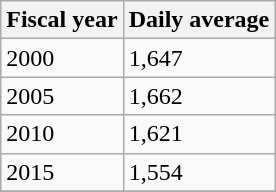<table class="wikitable">
<tr>
<th>Fiscal year</th>
<th>Daily average</th>
</tr>
<tr>
<td>2000</td>
<td>1,647</td>
</tr>
<tr>
<td>2005</td>
<td>1,662</td>
</tr>
<tr>
<td>2010</td>
<td>1,621</td>
</tr>
<tr>
<td>2015</td>
<td>1,554</td>
</tr>
<tr>
</tr>
</table>
